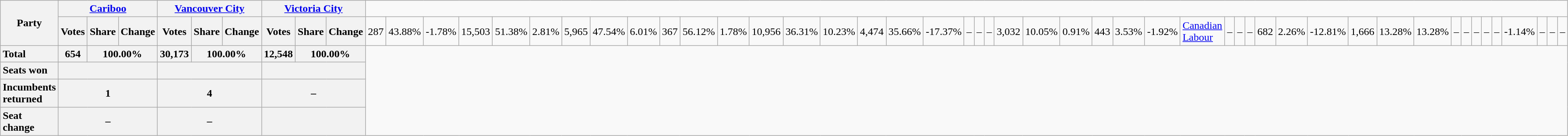<table class="wikitable" style="text-align:right;">
<tr>
<th rowspan="2" colspan="2">Party</th>
<th colspan="3"><a href='#'>Cariboo</a></th>
<th colspan="3"><a href='#'>Vancouver City</a></th>
<th colspan="3"><a href='#'>Victoria City</a></th>
</tr>
<tr>
<th>Votes</th>
<th>Share</th>
<th>Change</th>
<th>Votes</th>
<th>Share</th>
<th>Change</th>
<th>Votes</th>
<th>Share</th>
<th>Change<br></th>
<td>287</td>
<td>43.88%</td>
<td>-1.78%</td>
<td>15,503</td>
<td>51.38%</td>
<td>2.81%</td>
<td>5,965</td>
<td>47.54%</td>
<td>6.01%<br></td>
<td>367</td>
<td>56.12%</td>
<td>1.78%</td>
<td>10,956</td>
<td>36.31%</td>
<td>10.23%</td>
<td>4,474</td>
<td>35.66%</td>
<td>-17.37%<br></td>
<td>–</td>
<td>–</td>
<td>–</td>
<td>3,032</td>
<td>10.05%</td>
<td>0.91%</td>
<td>443</td>
<td>3.53%</td>
<td>-1.92%<br></td>
<td style="text-align:left;"><a href='#'>Canadian Labour</a></td>
<td>–</td>
<td>–</td>
<td>–</td>
<td>682</td>
<td>2.26%</td>
<td>-12.81%</td>
<td>1,666</td>
<td>13.28%</td>
<td>13.28%<br></td>
<td>–</td>
<td>–</td>
<td>–</td>
<td>–</td>
<td>–</td>
<td>-1.14%</td>
<td>–</td>
<td>–</td>
<td>–</td>
</tr>
<tr>
<th style="text-align:left;" colspan="2">Total</th>
<th>654</th>
<th colspan="2">100.00%</th>
<th>30,173</th>
<th colspan="2">100.00%</th>
<th>12,548</th>
<th colspan="2">100.00%</th>
</tr>
<tr>
<th style="text-align:left;" colspan="2">Seats won</th>
<th colspan="3"></th>
<th colspan="3"></th>
<th colspan="3"></th>
</tr>
<tr>
<th style="text-align:left;" colspan="2">Incumbents returned</th>
<th colspan="3">1</th>
<th colspan="3">4</th>
<th colspan="3">–</th>
</tr>
<tr>
<th style="text-align:left;" colspan="2">Seat change</th>
<th colspan="3">–</th>
<th colspan="3">–</th>
<th colspan="3"></th>
</tr>
</table>
